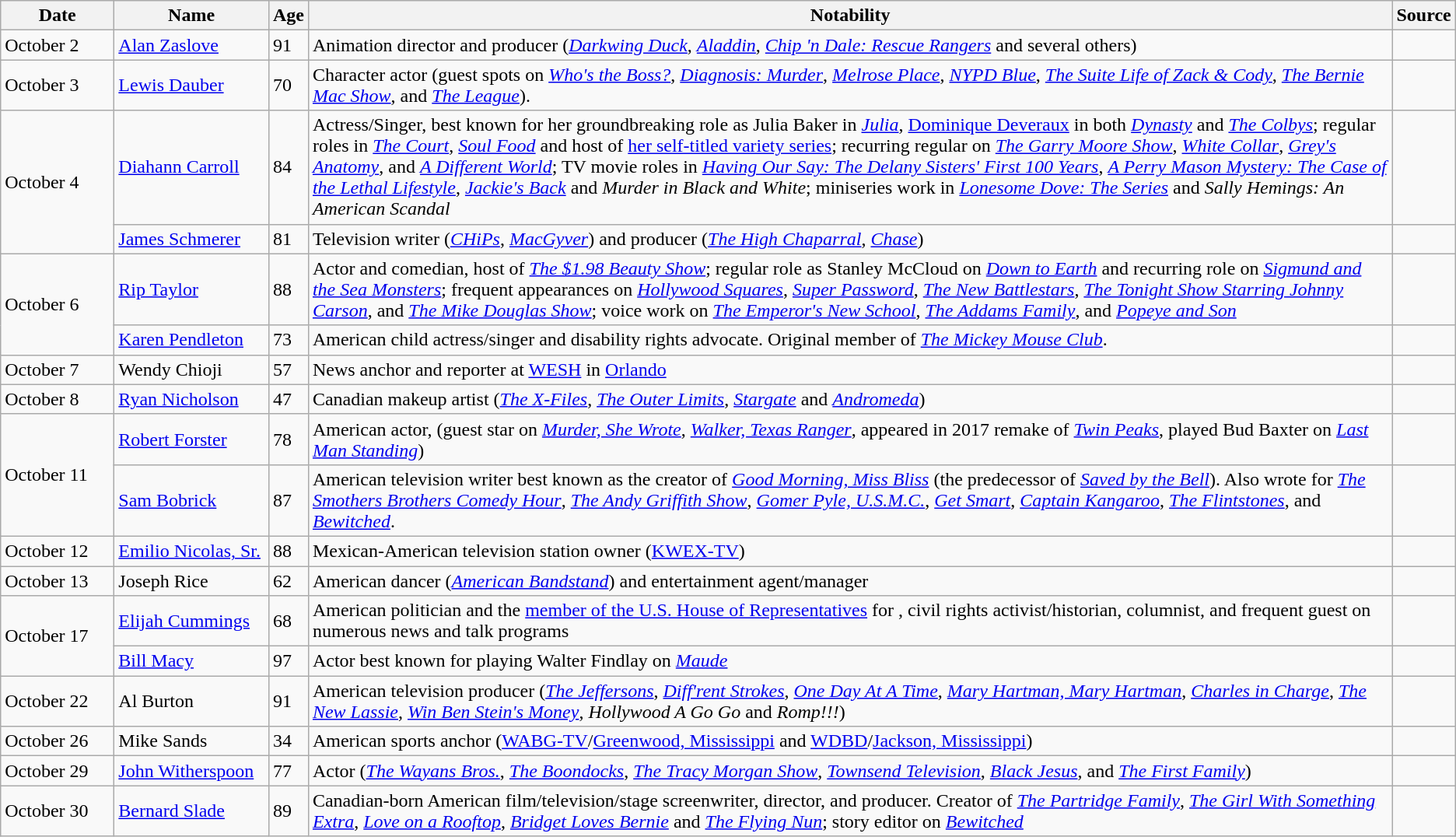<table class="wikitable sortable">
<tr>
<th width=90>Date</th>
<th width=125>Name</th>
<th>Age</th>
<th class="unsortable">Notability</th>
<th class="unsortable">Source</th>
</tr>
<tr>
<td>October 2</td>
<td><a href='#'>Alan Zaslove</a></td>
<td>91</td>
<td>Animation director and producer (<em><a href='#'>Darkwing Duck</a></em>, <em><a href='#'>Aladdin</a></em>, <em><a href='#'>Chip 'n Dale: Rescue Rangers</a></em> and several others)</td>
<td></td>
</tr>
<tr>
<td>October 3</td>
<td><a href='#'>Lewis Dauber</a></td>
<td>70</td>
<td>Character actor (guest spots on <em><a href='#'>Who's the Boss?</a></em>, <em><a href='#'>Diagnosis: Murder</a></em>, <em><a href='#'>Melrose Place</a></em>, <em><a href='#'>NYPD Blue</a></em>, <em><a href='#'>The Suite Life of Zack & Cody</a></em>, <em><a href='#'>The Bernie Mac Show</a></em>, and <em><a href='#'>The League</a></em>).</td>
<td></td>
</tr>
<tr>
<td rowspan=2>October 4</td>
<td><a href='#'>Diahann Carroll</a></td>
<td>84</td>
<td>Actress/Singer, best known for her groundbreaking role as Julia Baker in <em><a href='#'>Julia</a></em>, <a href='#'>Dominique Deveraux</a> in both <em><a href='#'>Dynasty</a></em> and <em><a href='#'>The Colbys</a></em>; regular roles in <em><a href='#'>The Court</a></em>, <em><a href='#'>Soul Food</a></em> and host of <a href='#'>her self-titled variety series</a>; recurring regular on <em><a href='#'>The Garry Moore Show</a></em>, <em><a href='#'>White Collar</a></em>, <em><a href='#'>Grey's Anatomy</a></em>, and <em><a href='#'>A Different World</a></em>; TV movie roles in <em><a href='#'>Having Our Say: The Delany Sisters' First 100 Years</a></em>, <em><a href='#'>A Perry Mason Mystery: The Case of the Lethal Lifestyle</a></em>, <em><a href='#'>Jackie's Back</a></em> and <em>Murder in Black and White</em>; miniseries work in <em><a href='#'>Lonesome Dove: The Series</a></em> and <em>Sally Hemings: An American Scandal</em></td>
<td></td>
</tr>
<tr>
<td><a href='#'>James Schmerer</a></td>
<td>81</td>
<td>Television writer (<em><a href='#'>CHiPs</a></em>, <em><a href='#'>MacGyver</a></em>) and producer (<em><a href='#'>The High Chaparral</a></em>, <em><a href='#'>Chase</a></em>)</td>
<td></td>
</tr>
<tr>
<td rowspan=2>October 6</td>
<td><a href='#'>Rip Taylor</a></td>
<td>88</td>
<td>Actor and comedian, host of <em><a href='#'>The $1.98 Beauty Show</a></em>; regular role as Stanley McCloud on <em><a href='#'>Down to Earth</a></em> and recurring role on <em><a href='#'>Sigmund and the Sea Monsters</a></em>; frequent appearances on <em><a href='#'>Hollywood Squares</a></em>, <em><a href='#'>Super Password</a></em>, <em><a href='#'>The New Battlestars</a></em>, <em><a href='#'>The Tonight Show Starring Johnny Carson</a></em>, and <em><a href='#'>The Mike Douglas Show</a></em>; voice work on <em><a href='#'>The Emperor's New School</a></em>, <em><a href='#'>The Addams Family</a></em>, and <em><a href='#'>Popeye and Son</a></em></td>
<td></td>
</tr>
<tr>
<td><a href='#'>Karen Pendleton</a></td>
<td>73</td>
<td>American child actress/singer and disability rights advocate. Original member of <em><a href='#'>The Mickey Mouse Club</a></em>.</td>
<td></td>
</tr>
<tr>
<td>October 7</td>
<td>Wendy Chioji</td>
<td>57</td>
<td>News anchor and reporter at <a href='#'>WESH</a> in <a href='#'>Orlando</a></td>
<td></td>
</tr>
<tr>
<td>October 8</td>
<td><a href='#'>Ryan Nicholson</a></td>
<td>47</td>
<td>Canadian makeup artist (<em><a href='#'>The X-Files</a></em>, <em><a href='#'>The Outer Limits</a></em>, <em><a href='#'>Stargate</a></em> and <em><a href='#'>Andromeda</a></em>)</td>
<td></td>
</tr>
<tr>
<td rowspan=2>October 11</td>
<td><a href='#'>Robert Forster</a></td>
<td>78</td>
<td>American actor, (guest star on <em><a href='#'>Murder, She Wrote</a></em>, <em><a href='#'>Walker, Texas Ranger</a></em>, appeared in 2017 remake of <em><a href='#'>Twin Peaks</a></em>, played Bud Baxter on <em><a href='#'>Last Man Standing</a></em>)</td>
<td></td>
</tr>
<tr>
<td><a href='#'>Sam Bobrick</a></td>
<td>87</td>
<td>American television writer best known as the creator of <em><a href='#'>Good Morning, Miss Bliss</a></em> (the predecessor of <em><a href='#'>Saved by the Bell</a></em>). Also wrote for <em><a href='#'>The Smothers Brothers Comedy Hour</a></em>, <em><a href='#'>The Andy Griffith Show</a></em>, <em><a href='#'>Gomer Pyle, U.S.M.C.</a></em>, <em><a href='#'>Get Smart</a></em>, <em><a href='#'>Captain Kangaroo</a></em>, <em><a href='#'>The Flintstones</a></em>, and <em><a href='#'>Bewitched</a></em>.</td>
<td></td>
</tr>
<tr>
<td>October 12</td>
<td><a href='#'>Emilio Nicolas, Sr.</a></td>
<td>88</td>
<td>Mexican-American television station owner (<a href='#'>KWEX-TV</a>)</td>
<td></td>
</tr>
<tr>
<td>October 13</td>
<td>Joseph Rice</td>
<td>62</td>
<td>American dancer (<em><a href='#'>American Bandstand</a></em>) and entertainment agent/manager</td>
<td></td>
</tr>
<tr>
<td rowspan=2>October 17</td>
<td><a href='#'>Elijah Cummings</a></td>
<td>68</td>
<td>American politician and the <a href='#'>member of the U.S. House of Representatives</a> for , civil rights activist/historian, columnist, and frequent guest on numerous news and talk programs</td>
<td></td>
</tr>
<tr>
<td><a href='#'>Bill Macy</a></td>
<td>97</td>
<td>Actor best known for playing Walter Findlay on <em><a href='#'>Maude</a></em></td>
<td></td>
</tr>
<tr>
<td>October 22</td>
<td>Al Burton</td>
<td>91</td>
<td>American television producer (<em><a href='#'>The Jeffersons</a></em>, <em><a href='#'>Diff'rent Strokes</a></em>, <em><a href='#'>One Day At A Time</a></em>, <em><a href='#'>Mary Hartman, Mary Hartman</a></em>, <em><a href='#'>Charles in Charge</a></em>, <em><a href='#'>The New Lassie</a></em>, <em><a href='#'>Win Ben Stein's Money</a></em>, <em>Hollywood A Go Go</em> and <em>Romp!!!</em>)</td>
<td></td>
</tr>
<tr>
<td>October 26</td>
<td>Mike Sands</td>
<td>34</td>
<td>American sports anchor (<a href='#'>WABG-TV</a>/<a href='#'>Greenwood, Mississippi</a> and <a href='#'>WDBD</a>/<a href='#'>Jackson, Mississippi</a>)</td>
<td></td>
</tr>
<tr>
<td>October 29</td>
<td><a href='#'>John Witherspoon</a></td>
<td>77</td>
<td>Actor (<em><a href='#'>The Wayans Bros.</a></em>, <em><a href='#'>The Boondocks</a></em>, <em><a href='#'>The Tracy Morgan Show</a></em>, <em><a href='#'>Townsend Television</a></em>,  <em><a href='#'>Black Jesus</a></em>, and <em><a href='#'>The First Family</a></em>)</td>
<td></td>
</tr>
<tr>
<td>October 30</td>
<td><a href='#'>Bernard Slade</a></td>
<td>89</td>
<td>Canadian-born American film/television/stage screenwriter, director, and producer. Creator of <em><a href='#'>The Partridge Family</a></em>, <em><a href='#'>The Girl With Something Extra</a></em>, <em><a href='#'>Love on a Rooftop</a></em>, <em><a href='#'>Bridget Loves Bernie</a></em> and <em><a href='#'>The Flying Nun</a></em>; story editor on <em><a href='#'>Bewitched</a></em></td>
<td></td>
</tr>
</table>
